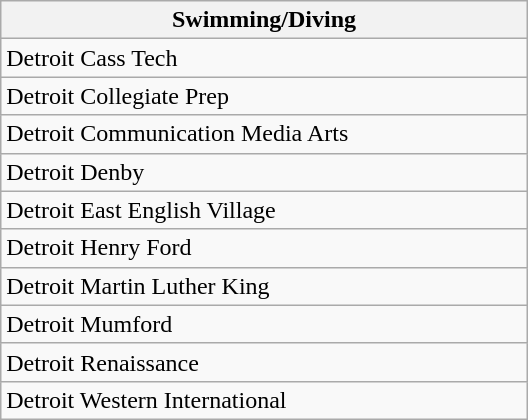<table class="wikitable collapsible collapsed" style="width:22em">
<tr>
<th align=center>Swimming/Diving</th>
</tr>
<tr>
<td>Detroit Cass Tech</td>
</tr>
<tr>
<td>Detroit Collegiate Prep</td>
</tr>
<tr>
<td>Detroit Communication Media Arts</td>
</tr>
<tr>
<td>Detroit Denby</td>
</tr>
<tr>
<td>Detroit East English Village</td>
</tr>
<tr>
<td>Detroit Henry Ford</td>
</tr>
<tr>
<td>Detroit Martin Luther King</td>
</tr>
<tr>
<td>Detroit Mumford</td>
</tr>
<tr>
<td>Detroit Renaissance</td>
</tr>
<tr>
<td>Detroit Western International</td>
</tr>
</table>
